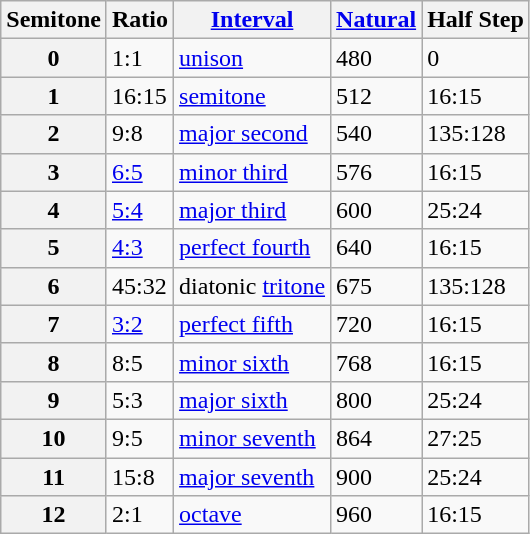<table class="wikitable">
<tr>
<th>Semitone</th>
<th>Ratio</th>
<th><a href='#'>Interval</a></th>
<th><a href='#'>Natural</a></th>
<th>Half Step</th>
</tr>
<tr>
<th>0</th>
<td>1:1</td>
<td><a href='#'>unison</a></td>
<td>480</td>
<td>0</td>
</tr>
<tr>
<th>1</th>
<td>16:15</td>
<td><a href='#'>semitone</a></td>
<td>512</td>
<td>16:15</td>
</tr>
<tr>
<th>2</th>
<td>9:8</td>
<td><a href='#'>major second</a></td>
<td>540</td>
<td>135:128</td>
</tr>
<tr>
<th>3</th>
<td><a href='#'>6:5</a></td>
<td><a href='#'>minor third</a></td>
<td>576</td>
<td>16:15</td>
</tr>
<tr>
<th>4</th>
<td><a href='#'>5:4</a></td>
<td><a href='#'>major third</a></td>
<td>600</td>
<td>25:24</td>
</tr>
<tr>
<th>5</th>
<td><a href='#'>4:3</a></td>
<td><a href='#'>perfect fourth</a></td>
<td>640</td>
<td>16:15</td>
</tr>
<tr>
<th>6</th>
<td>45:32</td>
<td>diatonic <a href='#'>tritone</a></td>
<td>675</td>
<td>135:128</td>
</tr>
<tr>
<th>7</th>
<td><a href='#'>3:2</a></td>
<td><a href='#'>perfect fifth</a></td>
<td>720</td>
<td>16:15</td>
</tr>
<tr>
<th>8</th>
<td>8:5</td>
<td><a href='#'>minor sixth</a></td>
<td>768</td>
<td>16:15</td>
</tr>
<tr>
<th>9</th>
<td>5:3</td>
<td><a href='#'>major sixth</a></td>
<td>800</td>
<td>25:24</td>
</tr>
<tr>
<th>10</th>
<td>9:5</td>
<td><a href='#'>minor seventh</a></td>
<td>864</td>
<td>27:25</td>
</tr>
<tr>
<th>11</th>
<td>15:8</td>
<td><a href='#'>major seventh</a></td>
<td>900</td>
<td>25:24</td>
</tr>
<tr>
<th>12</th>
<td>2:1</td>
<td><a href='#'>octave</a></td>
<td>960</td>
<td>16:15</td>
</tr>
</table>
